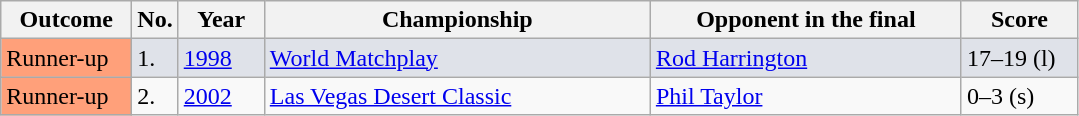<table class="wikitable">
<tr>
<th width="80">Outcome</th>
<th width="20">No.</th>
<th width="50">Year</th>
<th style="width:250px;">Championship</th>
<th style="width:200px;">Opponent in the final</th>
<th width="70">Score</th>
</tr>
<tr style="background:#dfe2e9;">
<td style="background:#ffa07a;">Runner-up</td>
<td>1.</td>
<td><a href='#'>1998</a></td>
<td><a href='#'>World Matchplay</a></td>
<td> <a href='#'>Rod Harrington</a></td>
<td>17–19 (l)</td>
</tr>
<tr>
<td style="background:#ffa07a;">Runner-up</td>
<td>2.</td>
<td><a href='#'>2002</a></td>
<td><a href='#'>Las Vegas Desert Classic</a></td>
<td> <a href='#'>Phil Taylor</a></td>
<td>0–3 (s)</td>
</tr>
</table>
